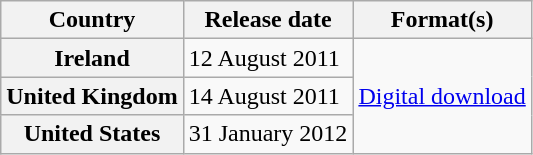<table class="wikitable plainrowheaders">
<tr>
<th scope="col">Country</th>
<th scope="col">Release date</th>
<th scope="col">Format(s)</th>
</tr>
<tr>
<th scope="row">Ireland</th>
<td>12 August 2011</td>
<td rowspan="3"><a href='#'>Digital download</a></td>
</tr>
<tr>
<th scope="row">United Kingdom</th>
<td>14 August 2011</td>
</tr>
<tr>
<th scope="row">United States</th>
<td>31 January 2012</td>
</tr>
</table>
